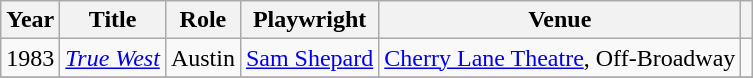<table class="wikitable unsortable plainrowheaders">
<tr>
<th>Year</th>
<th>Title</th>
<th>Role</th>
<th>Playwright</th>
<th>Venue</th>
<th scope="col" class="unsortable"></th>
</tr>
<tr>
<td>1983</td>
<td><em><a href='#'>True West</a></em></td>
<td>Austin</td>
<td><a href='#'>Sam Shepard</a></td>
<td><a href='#'>Cherry Lane Theatre</a>, Off-Broadway</td>
<td></td>
</tr>
<tr>
</tr>
</table>
